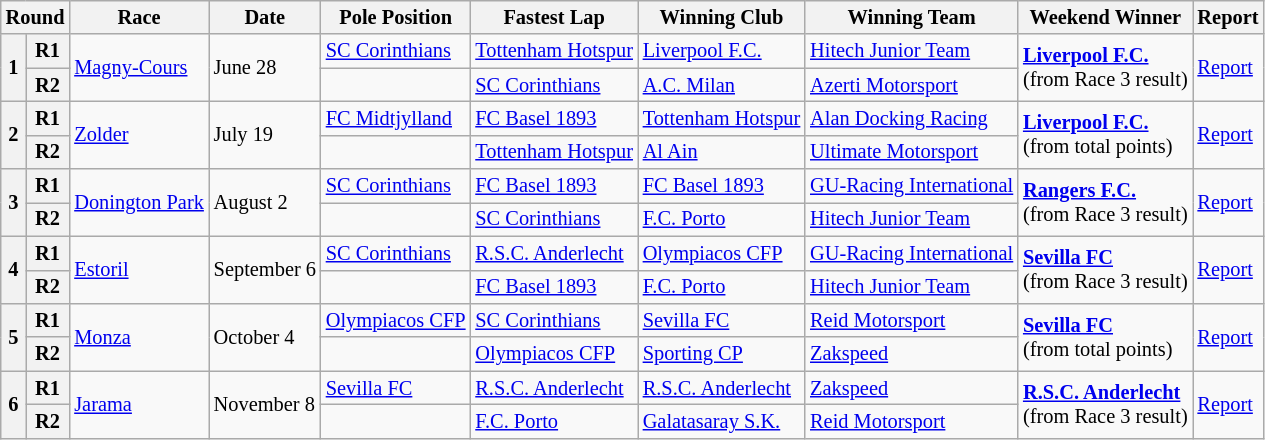<table class="wikitable" style="font-size: 85%;">
<tr>
<th colspan=2>Round</th>
<th>Race</th>
<th>Date</th>
<th>Pole Position</th>
<th>Fastest Lap</th>
<th>Winning Club</th>
<th>Winning Team</th>
<th>Weekend Winner</th>
<th>Report</th>
</tr>
<tr>
<th rowspan=2>1</th>
<th>R1</th>
<td rowspan=2> <a href='#'>Magny-Cours</a></td>
<td rowspan=2>June 28</td>
<td> <a href='#'>SC Corinthians</a></td>
<td> <a href='#'>Tottenham Hotspur</a></td>
<td> <a href='#'>Liverpool F.C.</a></td>
<td> <a href='#'>Hitech Junior Team</a></td>
<td rowspan=2> <strong><a href='#'>Liverpool F.C.</a></strong><br>(from Race 3 result)</td>
<td rowspan=2><a href='#'>Report</a></td>
</tr>
<tr>
<th>R2</th>
<td></td>
<td> <a href='#'>SC Corinthians</a></td>
<td> <a href='#'>A.C. Milan</a></td>
<td> <a href='#'>Azerti Motorsport</a></td>
</tr>
<tr>
<th rowspan=2>2</th>
<th>R1</th>
<td rowspan=2> <a href='#'>Zolder</a></td>
<td rowspan=2>July 19</td>
<td> <a href='#'>FC Midtjylland</a></td>
<td> <a href='#'>FC Basel 1893</a></td>
<td> <a href='#'>Tottenham Hotspur</a></td>
<td> <a href='#'>Alan Docking Racing</a></td>
<td rowspan=2> <strong><a href='#'>Liverpool F.C.</a></strong><br>(from total points)</td>
<td rowspan=2><a href='#'>Report</a></td>
</tr>
<tr>
<th>R2</th>
<td></td>
<td> <a href='#'>Tottenham Hotspur</a></td>
<td> <a href='#'>Al Ain</a></td>
<td> <a href='#'>Ultimate Motorsport</a></td>
</tr>
<tr>
<th rowspan=2>3</th>
<th>R1</th>
<td rowspan=2> <a href='#'>Donington Park</a></td>
<td rowspan=2>August 2</td>
<td> <a href='#'>SC Corinthians</a></td>
<td> <a href='#'>FC Basel 1893</a></td>
<td> <a href='#'>FC Basel 1893</a></td>
<td> <a href='#'>GU-Racing International</a></td>
<td rowspan=2> <strong><a href='#'>Rangers F.C.</a></strong><br>(from Race 3 result)</td>
<td rowspan=2><a href='#'>Report</a></td>
</tr>
<tr>
<th>R2</th>
<td></td>
<td> <a href='#'>SC Corinthians</a></td>
<td> <a href='#'>F.C. Porto</a></td>
<td> <a href='#'>Hitech Junior Team</a></td>
</tr>
<tr>
<th rowspan=2>4</th>
<th>R1</th>
<td rowspan=2> <a href='#'>Estoril</a></td>
<td rowspan=2>September 6</td>
<td> <a href='#'>SC Corinthians</a></td>
<td> <a href='#'>R.S.C. Anderlecht</a></td>
<td> <a href='#'>Olympiacos CFP</a></td>
<td> <a href='#'>GU-Racing International</a></td>
<td rowspan=2> <strong><a href='#'>Sevilla FC</a></strong><br>(from Race 3 result)</td>
<td rowspan=2><a href='#'>Report</a></td>
</tr>
<tr>
<th>R2</th>
<td></td>
<td> <a href='#'>FC Basel 1893</a></td>
<td> <a href='#'>F.C. Porto</a></td>
<td> <a href='#'>Hitech Junior Team</a></td>
</tr>
<tr>
<th rowspan=2>5</th>
<th>R1</th>
<td rowspan=2> <a href='#'>Monza</a></td>
<td rowspan=2>October 4</td>
<td> <a href='#'>Olympiacos CFP</a></td>
<td> <a href='#'>SC Corinthians</a></td>
<td> <a href='#'>Sevilla FC</a></td>
<td> <a href='#'>Reid Motorsport</a></td>
<td rowspan=2> <strong><a href='#'>Sevilla FC</a></strong><br>(from total points)</td>
<td rowspan=2><a href='#'>Report</a></td>
</tr>
<tr>
<th>R2</th>
<td></td>
<td> <a href='#'>Olympiacos CFP</a></td>
<td> <a href='#'>Sporting CP</a></td>
<td> <a href='#'>Zakspeed</a></td>
</tr>
<tr>
<th rowspan=2>6</th>
<th>R1</th>
<td rowspan=2> <a href='#'>Jarama</a></td>
<td rowspan=2>November 8</td>
<td> <a href='#'>Sevilla FC</a></td>
<td> <a href='#'>R.S.C. Anderlecht</a></td>
<td> <a href='#'>R.S.C. Anderlecht</a></td>
<td> <a href='#'>Zakspeed</a></td>
<td rowspan=2> <strong><a href='#'>R.S.C. Anderlecht</a></strong><br>(from Race 3 result)</td>
<td rowspan=2><a href='#'>Report</a></td>
</tr>
<tr>
<th>R2</th>
<td></td>
<td> <a href='#'>F.C. Porto</a></td>
<td> <a href='#'>Galatasaray S.K.</a></td>
<td> <a href='#'>Reid Motorsport</a></td>
</tr>
</table>
